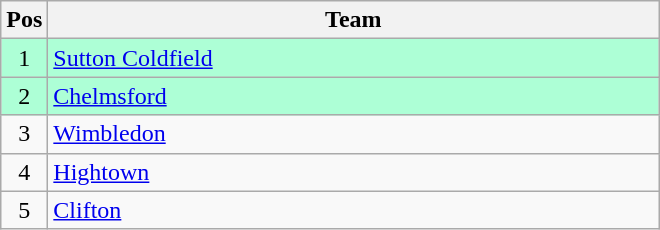<table class="wikitable" style="font-size: 100%">
<tr>
<th width=20>Pos</th>
<th width=400>Team</th>
</tr>
<tr align=center style="background: #ADFFD6;">
<td>1</td>
<td align="left"><a href='#'>Sutton Coldfield</a></td>
</tr>
<tr align=center style="background: #ADFFD6;">
<td>2</td>
<td align="left"><a href='#'>Chelmsford</a></td>
</tr>
<tr align=center>
<td>3</td>
<td align="left"><a href='#'>Wimbledon</a></td>
</tr>
<tr align=center>
<td>4</td>
<td align="left"><a href='#'>Hightown</a></td>
</tr>
<tr align=center>
<td>5</td>
<td align="left"><a href='#'>Clifton</a></td>
</tr>
</table>
